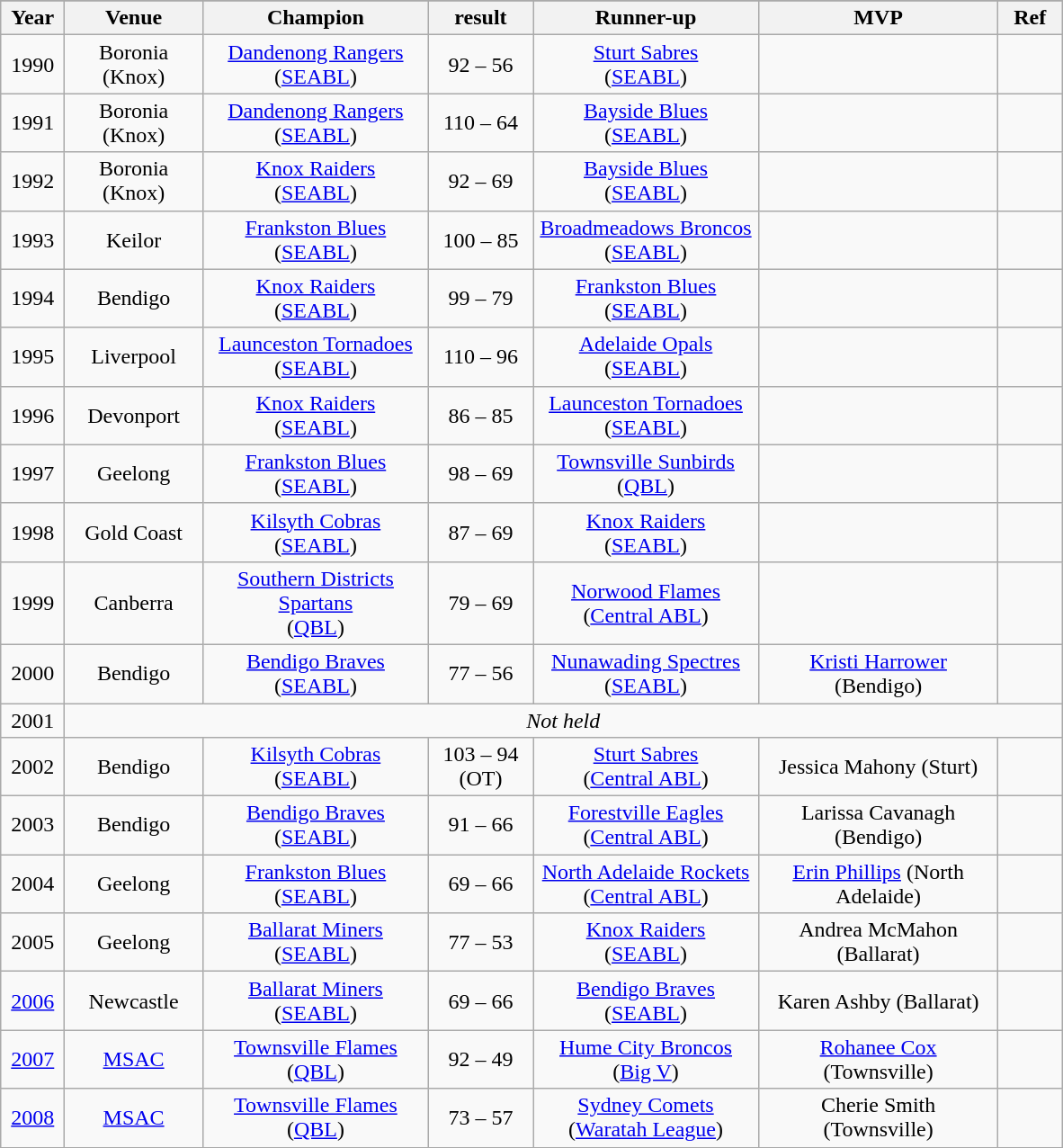<table class="wikitable sortable" style="text-align:center">
<tr bgcolor="#efefef">
</tr>
<tr font_color="#FFFFFF">
<th style="width:40px">Year</th>
<th style="width:95px">Venue</th>
<th style="width:160px">Champion</th>
<th style="width:70px"> result</th>
<th style="width:160px">Runner-up</th>
<th style="width:170px">MVP</th>
<th style="width:40px">Ref</th>
</tr>
<tr>
<td align=center>1990</td>
<td>Boronia (Knox)</td>
<td><a href='#'>Dandenong Rangers</a><br>(<a href='#'>SEABL</a>)</td>
<td align=center>92 – 56</td>
<td><a href='#'>Sturt Sabres</a><br>(<a href='#'>SEABL</a>)</td>
<td></td>
<td></td>
</tr>
<tr>
<td align=center>1991</td>
<td>Boronia (Knox)</td>
<td><a href='#'>Dandenong Rangers</a><br>(<a href='#'>SEABL</a>)</td>
<td align=center>110 – 64</td>
<td><a href='#'>Bayside Blues</a><br>(<a href='#'>SEABL</a>)</td>
<td></td>
<td></td>
</tr>
<tr>
<td align=center>1992</td>
<td>Boronia (Knox)</td>
<td><a href='#'>Knox Raiders</a><br>(<a href='#'>SEABL</a>)</td>
<td align=center>92 – 69</td>
<td><a href='#'>Bayside Blues</a><br>(<a href='#'>SEABL</a>)</td>
<td></td>
<td></td>
</tr>
<tr>
<td align=center>1993</td>
<td>Keilor</td>
<td><a href='#'>Frankston Blues</a><br>(<a href='#'>SEABL</a>)</td>
<td align=center>100 – 85</td>
<td><a href='#'>Broadmeadows Broncos</a><br>(<a href='#'>SEABL</a>)</td>
<td></td>
<td></td>
</tr>
<tr>
<td align=center>1994</td>
<td>Bendigo</td>
<td><a href='#'>Knox Raiders</a><br>(<a href='#'>SEABL</a>)</td>
<td align=center>99 – 79</td>
<td><a href='#'>Frankston Blues</a><br>(<a href='#'>SEABL</a>)</td>
<td></td>
<td></td>
</tr>
<tr>
<td align=center>1995</td>
<td>Liverpool</td>
<td><a href='#'>Launceston Tornadoes</a><br>(<a href='#'>SEABL</a>)</td>
<td align=center>110 – 96</td>
<td><a href='#'>Adelaide Opals</a><br>(<a href='#'>SEABL</a>)</td>
<td></td>
<td></td>
</tr>
<tr>
<td align=center>1996</td>
<td>Devonport</td>
<td><a href='#'>Knox Raiders</a><br>(<a href='#'>SEABL</a>)</td>
<td align=center>86 – 85</td>
<td><a href='#'>Launceston Tornadoes</a><br>(<a href='#'>SEABL</a>)</td>
<td></td>
<td></td>
</tr>
<tr>
<td align=center>1997</td>
<td>Geelong</td>
<td><a href='#'>Frankston Blues</a><br>(<a href='#'>SEABL</a>)</td>
<td align=center>98 – 69</td>
<td><a href='#'>Townsville Sunbirds</a><br>(<a href='#'>QBL</a>)</td>
<td></td>
<td></td>
</tr>
<tr>
<td align=center>1998</td>
<td>Gold Coast</td>
<td><a href='#'>Kilsyth Cobras</a><br>(<a href='#'>SEABL</a>)</td>
<td align=center>87 – 69</td>
<td><a href='#'>Knox Raiders</a><br>(<a href='#'>SEABL</a>)</td>
<td></td>
<td></td>
</tr>
<tr>
<td align=center>1999</td>
<td>Canberra</td>
<td><a href='#'>Southern Districts Spartans</a><br>(<a href='#'>QBL</a>)</td>
<td align=center>79 – 69</td>
<td><a href='#'>Norwood Flames</a><br>(<a href='#'>Central ABL</a>)</td>
<td></td>
<td></td>
</tr>
<tr>
<td align=center>2000</td>
<td>Bendigo</td>
<td><a href='#'>Bendigo Braves</a><br>(<a href='#'>SEABL</a>)</td>
<td align=center>77 – 56</td>
<td><a href='#'>Nunawading Spectres</a><br>(<a href='#'>SEABL</a>)</td>
<td><a href='#'>Kristi Harrower</a> (Bendigo)</td>
<td></td>
</tr>
<tr>
<td align=center>2001</td>
<td colspan="6" align="center"><em>Not held</em></td>
</tr>
<tr>
<td align=center>2002</td>
<td>Bendigo</td>
<td><a href='#'>Kilsyth Cobras</a><br>(<a href='#'>SEABL</a>)</td>
<td align=center>103 – 94 (OT)</td>
<td><a href='#'>Sturt Sabres</a><br>(<a href='#'>Central ABL</a>)</td>
<td>Jessica Mahony (Sturt)</td>
<td></td>
</tr>
<tr>
<td align=center>2003</td>
<td>Bendigo</td>
<td><a href='#'>Bendigo Braves</a><br>(<a href='#'>SEABL</a>)</td>
<td align=center>91 – 66</td>
<td><a href='#'>Forestville Eagles</a><br>(<a href='#'>Central ABL</a>)</td>
<td>Larissa Cavanagh (Bendigo)</td>
<td></td>
</tr>
<tr>
<td align=center>2004</td>
<td>Geelong</td>
<td><a href='#'>Frankston Blues</a><br>(<a href='#'>SEABL</a>)</td>
<td align=center>69 – 66</td>
<td><a href='#'>North Adelaide Rockets</a><br>(<a href='#'>Central ABL</a>)</td>
<td><a href='#'>Erin Phillips</a> (North Adelaide)</td>
<td></td>
</tr>
<tr>
<td align=center>2005</td>
<td>Geelong</td>
<td><a href='#'>Ballarat Miners</a><br>(<a href='#'>SEABL</a>)</td>
<td align=center>77 – 53</td>
<td><a href='#'>Knox Raiders</a><br>(<a href='#'>SEABL</a>)</td>
<td>Andrea McMahon (Ballarat)</td>
<td></td>
</tr>
<tr>
<td align=center><a href='#'>2006</a></td>
<td>Newcastle</td>
<td><a href='#'>Ballarat Miners</a><br>(<a href='#'>SEABL</a>)</td>
<td align=center>69 – 66</td>
<td><a href='#'>Bendigo Braves</a><br>(<a href='#'>SEABL</a>)</td>
<td>Karen Ashby (Ballarat)</td>
<td></td>
</tr>
<tr>
<td align=center><a href='#'>2007</a></td>
<td><a href='#'>MSAC</a></td>
<td><a href='#'>Townsville Flames</a><br>(<a href='#'>QBL</a>)</td>
<td align=center>92 – 49</td>
<td><a href='#'>Hume City Broncos</a><br>(<a href='#'>Big V</a>)</td>
<td><a href='#'>Rohanee Cox</a> (Townsville)</td>
<td></td>
</tr>
<tr>
<td align=center><a href='#'>2008</a></td>
<td><a href='#'>MSAC</a></td>
<td><a href='#'>Townsville Flames</a><br>(<a href='#'>QBL</a>)</td>
<td align=center>73 – 57</td>
<td><a href='#'>Sydney Comets</a><br>(<a href='#'>Waratah League</a>)</td>
<td>Cherie Smith (Townsville)</td>
<td></td>
</tr>
<tr>
</tr>
</table>
